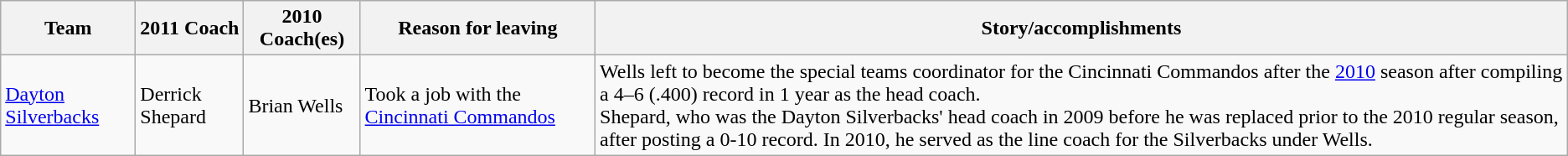<table class="wikitable">
<tr>
<th>Team</th>
<th>2011 Coach</th>
<th>2010 Coach(es)</th>
<th>Reason for leaving</th>
<th>Story/accomplishments</th>
</tr>
<tr>
<td><a href='#'>Dayton Silverbacks</a></td>
<td>Derrick Shepard</td>
<td>Brian Wells</td>
<td>Took a job with the <a href='#'>Cincinnati Commandos</a></td>
<td>Wells left to become the special teams coordinator for the Cincinnati Commandos after the <a href='#'>2010</a> season after compiling a 4–6 (.400) record in 1 year as the head coach.<br>Shepard, who was the Dayton Silverbacks' head coach in 2009 before he was replaced prior to the 2010 regular season, after posting a 0-10 record. In 2010, he served as the line coach for the Silverbacks under Wells.</td>
</tr>
</table>
